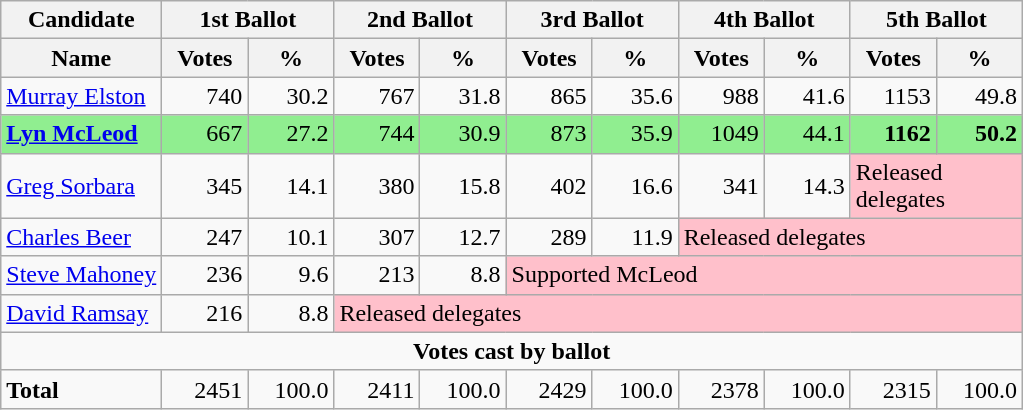<table class="wikitable">
<tr>
<th>Candidate</th>
<th colspan = "2">1st Ballot</th>
<th colspan = "2">2nd Ballot</th>
<th colspan = "2">3rd Ballot</th>
<th colspan = "2">4th Ballot</th>
<th colspan = "2">5th Ballot </th>
</tr>
<tr>
<th>Name</th>
<th width = "50">Votes</th>
<th width = "50">%</th>
<th width = "50">Votes</th>
<th width = "50">%</th>
<th width = "50">Votes</th>
<th width = "50">%</th>
<th width = "50">Votes</th>
<th width = "50">%</th>
<th width = "50">Votes</th>
<th width = "50">%</th>
</tr>
<tr style="text-align:right;">
<td style="text-align:left;"><a href='#'>Murray Elston</a></td>
<td>740</td>
<td>30.2</td>
<td>767</td>
<td>31.8</td>
<td>865</td>
<td>35.6</td>
<td>988</td>
<td>41.6</td>
<td>1153</td>
<td>49.8</td>
</tr>
<tr style="text-align:right;background:lightgreen;">
<td style="text-align:left;"><strong><a href='#'>Lyn McLeod</a></strong></td>
<td>667</td>
<td>27.2</td>
<td>744</td>
<td>30.9</td>
<td>873</td>
<td>35.9</td>
<td>1049</td>
<td>44.1</td>
<td><strong>1162</strong></td>
<td><strong>50.2</strong></td>
</tr>
<tr style="text-align:right;">
<td style="text-align:left;"><a href='#'>Greg Sorbara</a></td>
<td>345</td>
<td>14.1</td>
<td>380</td>
<td>15.8</td>
<td>402</td>
<td>16.6</td>
<td>341</td>
<td>14.3</td>
<td style="text-align:left;background:pink" colspan = "2">Released delegates</td>
</tr>
<tr style="text-align:right;">
<td style="text-align:left;"><a href='#'>Charles Beer</a></td>
<td>247</td>
<td>10.1</td>
<td>307</td>
<td>12.7</td>
<td>289</td>
<td>11.9</td>
<td style="text-align:left;background:pink" colspan = "4">Released delegates</td>
</tr>
<tr style="text-align:right;">
<td style="text-align:left;"><a href='#'>Steve Mahoney</a></td>
<td>236</td>
<td>9.6</td>
<td>213</td>
<td>8.8</td>
<td style="text-align:left;background:pink" colspan = "6">Supported McLeod</td>
</tr>
<tr style="text-align:right;">
<td style="text-align:left;"><a href='#'>David Ramsay</a></td>
<td>216</td>
<td>8.8</td>
<td style="text-align:left;background:pink" colspan = "8">Released delegates</td>
</tr>
<tr style="text-align:center;">
<td colspan = "11"><strong>Votes cast by ballot</strong></td>
</tr>
<tr style="text-align:right;">
<td style="text-align:left;"><strong>Total</strong></td>
<td>2451</td>
<td>100.0</td>
<td>2411</td>
<td>100.0</td>
<td>2429</td>
<td>100.0</td>
<td>2378</td>
<td>100.0</td>
<td>2315</td>
<td>100.0</td>
</tr>
</table>
